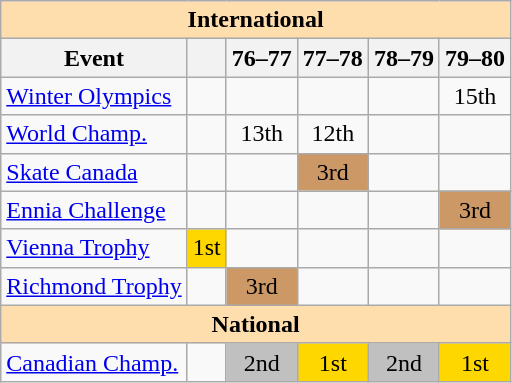<table class="wikitable" style="text-align:center">
<tr>
<th style="background-color: #ffdead; " colspan=6 align=center>International</th>
</tr>
<tr>
<th>Event</th>
<th></th>
<th>76–77</th>
<th>77–78</th>
<th>78–79</th>
<th>79–80</th>
</tr>
<tr>
<td align=left><a href='#'>Winter Olympics</a></td>
<td></td>
<td></td>
<td></td>
<td></td>
<td>15th</td>
</tr>
<tr>
<td align=left><a href='#'>World Champ.</a></td>
<td></td>
<td>13th</td>
<td>12th</td>
<td></td>
<td></td>
</tr>
<tr>
<td align=left><a href='#'>Skate Canada</a></td>
<td></td>
<td></td>
<td bgcolor=cc9966>3rd</td>
<td></td>
<td></td>
</tr>
<tr>
<td align=left><a href='#'>Ennia Challenge</a></td>
<td></td>
<td></td>
<td></td>
<td></td>
<td bgcolor=cc9966>3rd</td>
</tr>
<tr>
<td align=left><a href='#'>Vienna Trophy</a></td>
<td bgcolor=gold>1st</td>
<td></td>
<td></td>
<td></td>
<td></td>
</tr>
<tr>
<td align=left><a href='#'>Richmond Trophy</a></td>
<td></td>
<td bgcolor=cc9966>3rd</td>
<td></td>
<td></td>
<td></td>
</tr>
<tr>
<th style="background-color: #ffdead; " colspan=6 align=center>National</th>
</tr>
<tr>
<td align=left><a href='#'>Canadian Champ.</a></td>
<td></td>
<td bgcolor=silver>2nd</td>
<td bgcolor=gold>1st</td>
<td bgcolor=silver>2nd</td>
<td bgcolor=gold>1st</td>
</tr>
</table>
